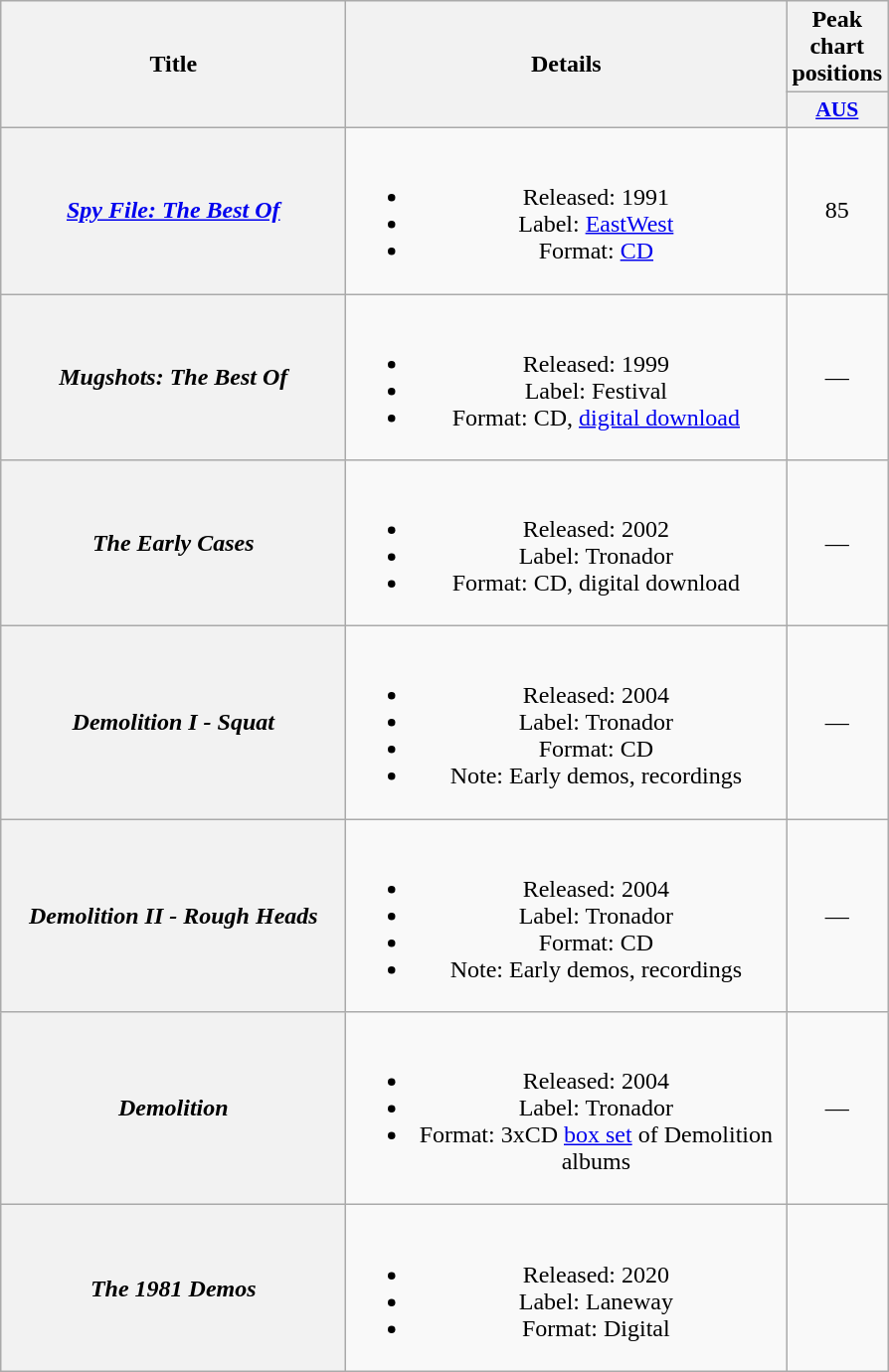<table class="wikitable plainrowheaders" style="text-align:center;">
<tr>
<th scope="col" rowspan="2" style="width:14em;">Title</th>
<th scope="col" rowspan="2" style="width:18em;">Details</th>
<th scope="col" colspan="1">Peak chart positions</th>
</tr>
<tr>
<th scope="col" style="width:2.5em; font-size:90%"><a href='#'>AUS</a><br></th>
</tr>
<tr>
<th scope="row"><em><a href='#'>Spy File: The Best Of</a></em></th>
<td><br><ul><li>Released: 1991</li><li>Label: <a href='#'>EastWest</a> </li><li>Format: <a href='#'>CD</a></li></ul></td>
<td>85</td>
</tr>
<tr>
<th scope="row"><em>Mugshots: The Best Of</em></th>
<td><br><ul><li>Released: 1999</li><li>Label: Festival </li><li>Format: CD, <a href='#'>digital download</a></li></ul></td>
<td>—</td>
</tr>
<tr>
<th scope="row"><em>The Early Cases</em></th>
<td><br><ul><li>Released: 2002</li><li>Label: Tronador </li><li>Format: CD, digital download</li></ul></td>
<td>—</td>
</tr>
<tr>
<th scope="row"><em>Demolition I - Squat</em></th>
<td><br><ul><li>Released: 2004</li><li>Label: Tronador </li><li>Format: CD</li><li>Note: Early demos, recordings</li></ul></td>
<td>—</td>
</tr>
<tr>
<th scope="row"><em>Demolition II - Rough Heads</em></th>
<td><br><ul><li>Released: 2004</li><li>Label: Tronador </li><li>Format: CD</li><li>Note: Early demos, recordings</li></ul></td>
<td>—</td>
</tr>
<tr>
<th scope="row"><em>Demolition</em></th>
<td><br><ul><li>Released: 2004</li><li>Label: Tronador </li><li>Format: 3xCD <a href='#'>box set</a> of Demolition albums</li></ul></td>
<td>—</td>
</tr>
<tr>
<th scope="row"><em>The 1981 Demos</em></th>
<td><br><ul><li>Released: 2020</li><li>Label: Laneway</li><li>Format: Digital</li></ul></td>
<td></td>
</tr>
</table>
